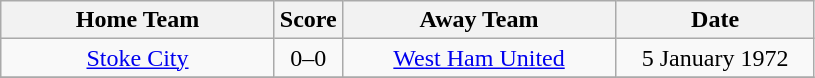<table class="wikitable" style="text-align:center;">
<tr>
<th width=175>Home Team</th>
<th width=20>Score</th>
<th width=175>Away Team</th>
<th width=125>Date</th>
</tr>
<tr>
<td><a href='#'>Stoke City</a></td>
<td>0–0</td>
<td><a href='#'>West Ham United</a></td>
<td>5 January 1972</td>
</tr>
<tr>
</tr>
</table>
